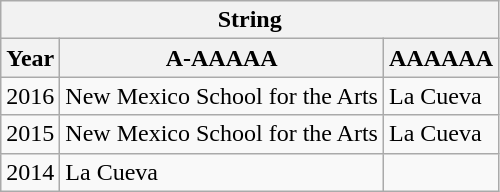<table class="wikitable">
<tr>
<th colspan="3">String</th>
</tr>
<tr>
<th>Year</th>
<th>A-AAAAA</th>
<th>AAAAAA</th>
</tr>
<tr>
<td>2016</td>
<td>New Mexico School for the Arts</td>
<td>La Cueva</td>
</tr>
<tr>
<td>2015</td>
<td>New Mexico School for the Arts</td>
<td>La Cueva</td>
</tr>
<tr>
<td>2014</td>
<td>La Cueva</td>
<td></td>
</tr>
</table>
